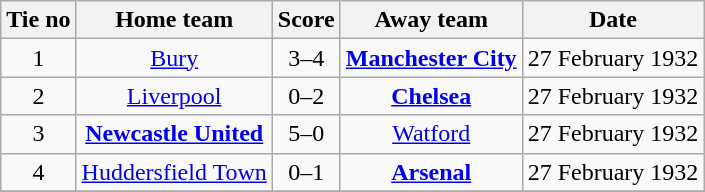<table class="wikitable" style="text-align: center">
<tr>
<th>Tie no</th>
<th>Home team</th>
<th>Score</th>
<th>Away team</th>
<th>Date</th>
</tr>
<tr>
<td>1</td>
<td><a href='#'>Bury</a></td>
<td>3–4</td>
<td><strong><a href='#'>Manchester City</a></strong></td>
<td>27 February 1932</td>
</tr>
<tr>
<td>2</td>
<td><a href='#'>Liverpool</a></td>
<td>0–2</td>
<td><strong><a href='#'>Chelsea</a></strong></td>
<td>27 February 1932</td>
</tr>
<tr>
<td>3</td>
<td><strong><a href='#'>Newcastle United</a></strong></td>
<td>5–0</td>
<td><a href='#'>Watford</a></td>
<td>27 February 1932</td>
</tr>
<tr>
<td>4</td>
<td><a href='#'>Huddersfield Town</a></td>
<td>0–1</td>
<td><strong><a href='#'>Arsenal</a></strong></td>
<td>27 February 1932</td>
</tr>
<tr>
</tr>
</table>
